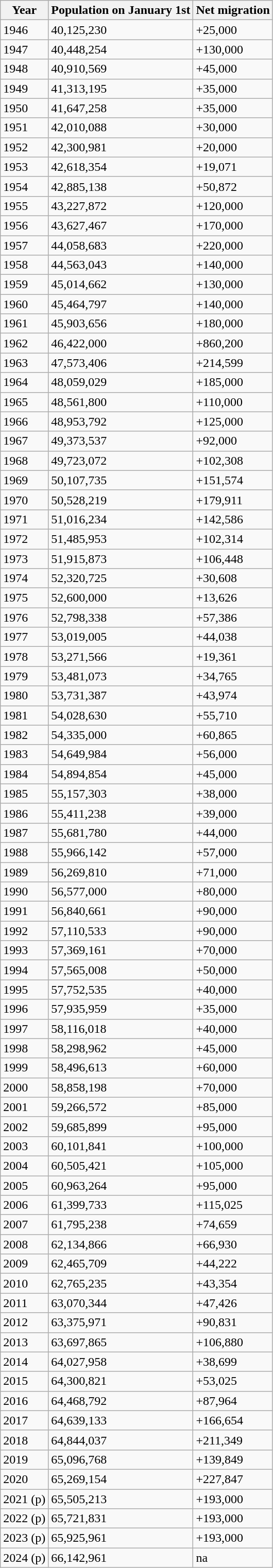<table class="wikitable sortable">
<tr>
<th>Year</th>
<th>Population on January 1st</th>
<th>Net migration</th>
</tr>
<tr>
<td>1946</td>
<td>40,125,230</td>
<td>+25,000</td>
</tr>
<tr>
<td>1947</td>
<td>40,448,254</td>
<td>+130,000</td>
</tr>
<tr>
<td>1948</td>
<td>40,910,569</td>
<td>+45,000</td>
</tr>
<tr>
<td>1949</td>
<td>41,313,195</td>
<td>+35,000</td>
</tr>
<tr>
<td>1950</td>
<td>41,647,258</td>
<td>+35,000</td>
</tr>
<tr>
<td>1951</td>
<td>42,010,088</td>
<td>+30,000</td>
</tr>
<tr>
<td>1952</td>
<td>42,300,981</td>
<td>+20,000</td>
</tr>
<tr>
<td>1953</td>
<td>42,618,354</td>
<td>+19,071</td>
</tr>
<tr>
<td>1954</td>
<td>42,885,138</td>
<td>+50,872</td>
</tr>
<tr>
<td>1955</td>
<td>43,227,872</td>
<td>+120,000</td>
</tr>
<tr>
<td>1956</td>
<td>43,627,467</td>
<td>+170,000</td>
</tr>
<tr>
<td>1957</td>
<td>44,058,683</td>
<td>+220,000</td>
</tr>
<tr>
<td>1958</td>
<td>44,563,043</td>
<td>+140,000</td>
</tr>
<tr>
<td>1959</td>
<td>45,014,662</td>
<td>+130,000</td>
</tr>
<tr>
<td>1960</td>
<td>45,464,797</td>
<td>+140,000</td>
</tr>
<tr>
<td>1961</td>
<td>45,903,656</td>
<td>+180,000</td>
</tr>
<tr>
<td>1962</td>
<td>46,422,000</td>
<td>+860,200</td>
</tr>
<tr>
<td>1963</td>
<td>47,573,406</td>
<td>+214,599</td>
</tr>
<tr>
<td>1964</td>
<td>48,059,029</td>
<td>+185,000</td>
</tr>
<tr>
<td>1965</td>
<td>48,561,800</td>
<td>+110,000</td>
</tr>
<tr>
<td>1966</td>
<td>48,953,792</td>
<td>+125,000</td>
</tr>
<tr>
<td>1967</td>
<td>49,373,537</td>
<td>+92,000</td>
</tr>
<tr>
<td>1968</td>
<td>49,723,072</td>
<td>+102,308</td>
</tr>
<tr>
<td>1969</td>
<td>50,107,735</td>
<td>+151,574</td>
</tr>
<tr>
<td>1970</td>
<td>50,528,219</td>
<td>+179,911</td>
</tr>
<tr>
<td>1971</td>
<td>51,016,234</td>
<td>+142,586</td>
</tr>
<tr>
<td>1972</td>
<td>51,485,953</td>
<td>+102,314</td>
</tr>
<tr>
<td>1973</td>
<td>51,915,873</td>
<td>+106,448</td>
</tr>
<tr>
<td>1974</td>
<td>52,320,725</td>
<td>+30,608</td>
</tr>
<tr>
<td>1975</td>
<td>52,600,000</td>
<td>+13,626</td>
</tr>
<tr>
<td>1976</td>
<td>52,798,338</td>
<td>+57,386</td>
</tr>
<tr>
<td>1977</td>
<td>53,019,005</td>
<td>+44,038</td>
</tr>
<tr>
<td>1978</td>
<td>53,271,566</td>
<td>+19,361</td>
</tr>
<tr>
<td>1979</td>
<td>53,481,073</td>
<td>+34,765</td>
</tr>
<tr>
<td>1980</td>
<td>53,731,387</td>
<td>+43,974</td>
</tr>
<tr>
<td>1981</td>
<td>54,028,630</td>
<td>+55,710</td>
</tr>
<tr>
<td>1982</td>
<td>54,335,000</td>
<td>+60,865</td>
</tr>
<tr>
<td>1983</td>
<td>54,649,984</td>
<td>+56,000</td>
</tr>
<tr>
<td>1984</td>
<td>54,894,854</td>
<td>+45,000</td>
</tr>
<tr>
<td>1985</td>
<td>55,157,303</td>
<td>+38,000</td>
</tr>
<tr>
<td>1986</td>
<td>55,411,238</td>
<td>+39,000</td>
</tr>
<tr>
<td>1987</td>
<td>55,681,780</td>
<td>+44,000</td>
</tr>
<tr>
<td>1988</td>
<td>55,966,142</td>
<td>+57,000</td>
</tr>
<tr>
<td>1989</td>
<td>56,269,810</td>
<td>+71,000</td>
</tr>
<tr>
<td>1990</td>
<td>56,577,000</td>
<td>+80,000</td>
</tr>
<tr>
<td>1991</td>
<td>56,840,661</td>
<td>+90,000</td>
</tr>
<tr>
<td>1992</td>
<td>57,110,533</td>
<td>+90,000</td>
</tr>
<tr>
<td>1993</td>
<td>57,369,161</td>
<td>+70,000</td>
</tr>
<tr>
<td>1994</td>
<td>57,565,008</td>
<td>+50,000</td>
</tr>
<tr>
<td>1995</td>
<td>57,752,535</td>
<td>+40,000</td>
</tr>
<tr>
<td>1996</td>
<td>57,935,959</td>
<td>+35,000</td>
</tr>
<tr>
<td>1997</td>
<td>58,116,018</td>
<td>+40,000</td>
</tr>
<tr>
<td>1998</td>
<td>58,298,962</td>
<td>+45,000</td>
</tr>
<tr>
<td>1999</td>
<td>58,496,613</td>
<td>+60,000</td>
</tr>
<tr>
<td>2000</td>
<td>58,858,198</td>
<td>+70,000</td>
</tr>
<tr>
<td>2001</td>
<td>59,266,572</td>
<td>+85,000</td>
</tr>
<tr>
<td>2002</td>
<td>59,685,899</td>
<td>+95,000</td>
</tr>
<tr>
<td>2003</td>
<td>60,101,841</td>
<td>+100,000</td>
</tr>
<tr>
<td>2004</td>
<td>60,505,421</td>
<td>+105,000</td>
</tr>
<tr>
<td>2005</td>
<td>60,963,264</td>
<td>+95,000</td>
</tr>
<tr>
<td>2006</td>
<td>61,399,733</td>
<td>+115,025</td>
</tr>
<tr>
<td>2007</td>
<td>61,795,238</td>
<td>+74,659</td>
</tr>
<tr>
<td>2008</td>
<td>62,134,866</td>
<td>+66,930</td>
</tr>
<tr>
<td>2009</td>
<td>62,465,709</td>
<td>+44,222</td>
</tr>
<tr>
<td>2010</td>
<td>62,765,235</td>
<td>+43,354</td>
</tr>
<tr>
<td>2011</td>
<td>63,070,344</td>
<td>+47,426</td>
</tr>
<tr>
<td>2012</td>
<td>63,375,971</td>
<td>+90,831</td>
</tr>
<tr>
<td>2013</td>
<td>63,697,865</td>
<td>+106,880</td>
</tr>
<tr>
<td>2014</td>
<td>64,027,958</td>
<td>+38,699</td>
</tr>
<tr>
<td>2015</td>
<td>64,300,821</td>
<td>+53,025</td>
</tr>
<tr>
<td>2016</td>
<td>64,468,792</td>
<td>+87,964</td>
</tr>
<tr>
<td>2017</td>
<td>64,639,133</td>
<td>+166,654</td>
</tr>
<tr>
<td>2018</td>
<td>64,844,037</td>
<td>+211,349</td>
</tr>
<tr>
<td>2019</td>
<td>65,096,768</td>
<td>+139,849</td>
</tr>
<tr>
<td>2020</td>
<td>65,269,154</td>
<td>+227,847</td>
</tr>
<tr>
<td>2021 (p)</td>
<td>65,505,213</td>
<td>+193,000</td>
</tr>
<tr>
<td>2022 (p)</td>
<td>65,721,831</td>
<td>+193,000</td>
</tr>
<tr>
<td>2023 (p)</td>
<td>65,925,961</td>
<td>+193,000</td>
</tr>
<tr>
<td>2024 (p)</td>
<td>66,142,961</td>
<td>na</td>
</tr>
</table>
